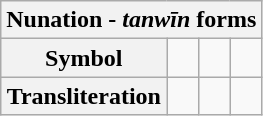<table class="wikitable" style="align:left;">
<tr>
<th colspan="4">Nunation - <em>tanwīn</em> forms</th>
</tr>
<tr>
<th>Symbol</th>
<td style="line-height:180%;padding:10px;"><span></span></td>
<td style="line-height:180%;padding:10px;"><span></span></td>
<td style="line-height:180%;padding:10px;"><span></span></td>
</tr>
<tr style="text-align:center;">
<th>Transliteration</th>
<td colspan="1"></td>
<td rowspan="1"></td>
<td rowspan="1"></td>
</tr>
</table>
